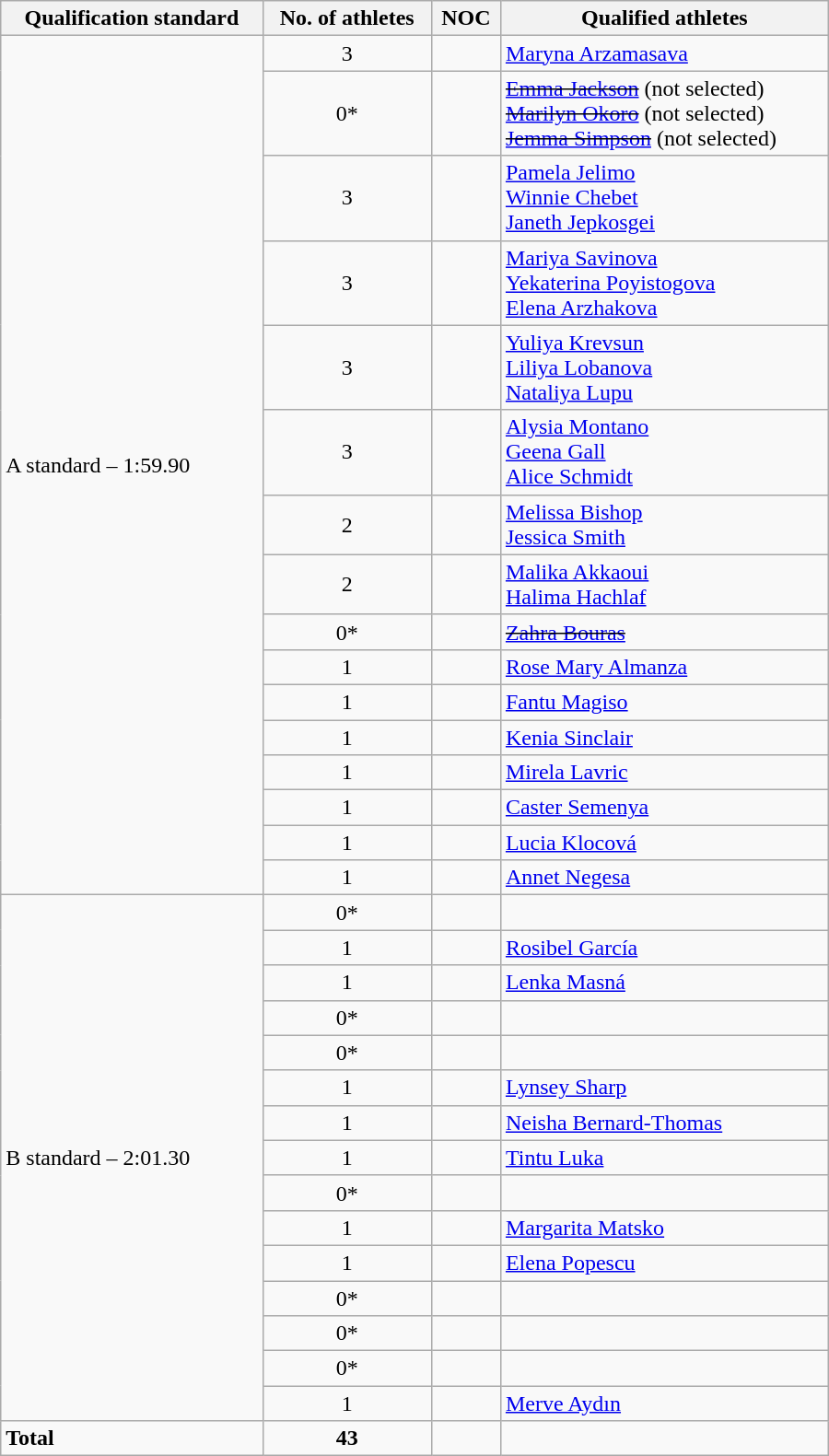<table class="wikitable"  style="text-align:left; width:600px;">
<tr>
<th>Qualification standard</th>
<th>No. of athletes</th>
<th>NOC</th>
<th>Qualified athletes</th>
</tr>
<tr>
<td rowspan="16">A standard – 1:59.90</td>
<td align=center>3</td>
<td></td>
<td><a href='#'>Maryna Arzamasava</a></td>
</tr>
<tr>
<td align=center>0*</td>
<td></td>
<td><s><a href='#'>Emma Jackson</a></s> (not selected) <br> <s><a href='#'>Marilyn Okoro</a></s> (not selected) <br> <s><a href='#'>Jemma Simpson</a></s> (not selected)</td>
</tr>
<tr>
<td align=center>3</td>
<td></td>
<td><a href='#'>Pamela Jelimo</a> <br> <a href='#'>Winnie Chebet</a> <br> <a href='#'>Janeth Jepkosgei</a></td>
</tr>
<tr>
<td align=center>3</td>
<td></td>
<td><a href='#'>Mariya Savinova</a><br><a href='#'>Yekaterina Poyistogova</a><br><a href='#'>Elena Arzhakova</a></td>
</tr>
<tr>
<td align=center>3</td>
<td></td>
<td><a href='#'>Yuliya Krevsun</a><br><a href='#'>Liliya Lobanova</a><br><a href='#'>Nataliya Lupu</a></td>
</tr>
<tr>
<td align=center>3</td>
<td></td>
<td><a href='#'>Alysia Montano</a><br><a href='#'>Geena Gall</a><br><a href='#'>Alice Schmidt</a></td>
</tr>
<tr>
<td align=center>2</td>
<td></td>
<td><a href='#'>Melissa Bishop</a><br><a href='#'>Jessica Smith</a></td>
</tr>
<tr>
<td align=center>2</td>
<td></td>
<td><a href='#'>Malika Akkaoui</a><br><a href='#'>Halima Hachlaf</a></td>
</tr>
<tr>
<td align=center>0*</td>
<td></td>
<td><s><a href='#'>Zahra Bouras</a></s></td>
</tr>
<tr>
<td align=center>1</td>
<td></td>
<td><a href='#'>Rose Mary Almanza</a></td>
</tr>
<tr>
<td align=center>1</td>
<td></td>
<td><a href='#'>Fantu Magiso</a></td>
</tr>
<tr>
<td align=center>1</td>
<td></td>
<td><a href='#'>Kenia Sinclair</a></td>
</tr>
<tr>
<td align=center>1</td>
<td></td>
<td><a href='#'>Mirela Lavric</a></td>
</tr>
<tr>
<td align=center>1</td>
<td></td>
<td><a href='#'>Caster Semenya</a></td>
</tr>
<tr>
<td align=center>1</td>
<td></td>
<td><a href='#'>Lucia Klocová</a></td>
</tr>
<tr>
<td align=center>1</td>
<td></td>
<td><a href='#'>Annet Negesa</a></td>
</tr>
<tr>
<td rowspan="15">B standard – 2:01.30</td>
<td align=center>0*</td>
<td></td>
<td></td>
</tr>
<tr>
<td align=center>1</td>
<td></td>
<td><a href='#'>Rosibel García</a></td>
</tr>
<tr>
<td align=center>1</td>
<td></td>
<td><a href='#'>Lenka Masná</a></td>
</tr>
<tr>
<td align=center>0*</td>
<td></td>
<td></td>
</tr>
<tr>
<td align=center>0*</td>
<td></td>
<td></td>
</tr>
<tr>
<td align=center>1</td>
<td></td>
<td><a href='#'>Lynsey Sharp</a></td>
</tr>
<tr>
<td align=center>1</td>
<td></td>
<td><a href='#'>Neisha Bernard-Thomas</a></td>
</tr>
<tr>
<td align=center>1</td>
<td></td>
<td><a href='#'>Tintu Luka</a></td>
</tr>
<tr>
<td align=center>0*</td>
<td></td>
<td></td>
</tr>
<tr>
<td align=center>1</td>
<td></td>
<td><a href='#'>Margarita Matsko</a></td>
</tr>
<tr>
<td align=center>1</td>
<td></td>
<td><a href='#'>Elena Popescu</a></td>
</tr>
<tr>
<td align=center>0*</td>
<td></td>
<td></td>
</tr>
<tr>
<td align=center>0*</td>
<td></td>
<td></td>
</tr>
<tr>
<td align=center>0*</td>
<td></td>
<td></td>
</tr>
<tr>
<td align=center>1</td>
<td></td>
<td><a href='#'>Merve Aydın</a></td>
</tr>
<tr>
<td><strong>Total</strong></td>
<td align=center><strong>43</strong></td>
<td></td>
<td></td>
</tr>
</table>
